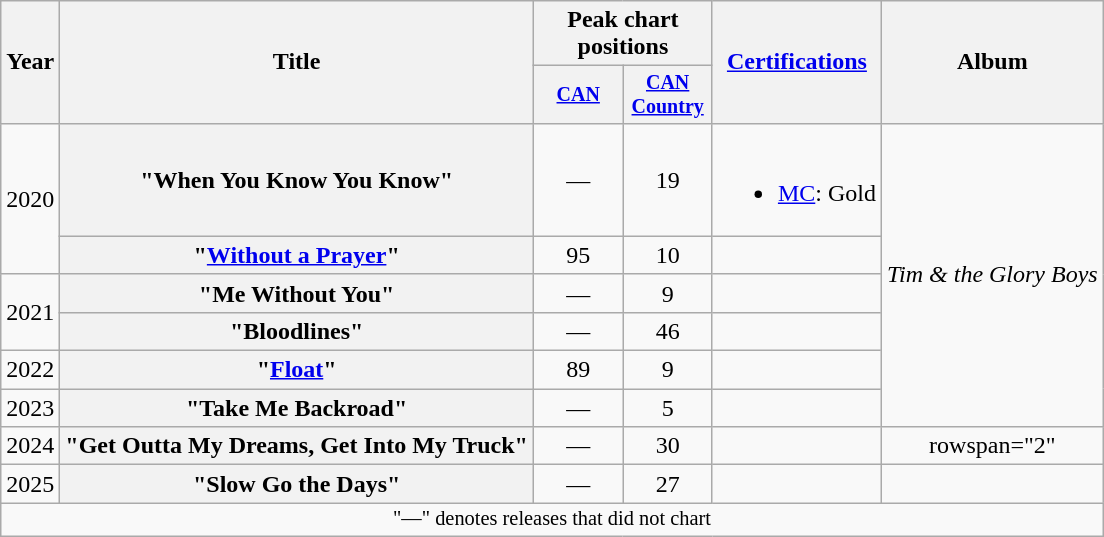<table class="wikitable plainrowheaders" style="text-align:center;">
<tr>
<th scope="col" rowspan="2">Year</th>
<th scope="col" rowspan="2">Title</th>
<th scope="col" colspan="2">Peak chart positions</th>
<th scope="col" rowspan="2"><a href='#'>Certifications</a></th>
<th scope="col" rowspan="2">Album</th>
</tr>
<tr style="font-size:smaller;">
<th scope="col" style="width:4em;"><a href='#'>CAN</a><br></th>
<th scope="col" style="width:4em;"><a href='#'>CAN Country</a><br></th>
</tr>
<tr>
<td rowspan="2">2020</td>
<th scope="row">"When You Know You Know"</th>
<td>—</td>
<td>19</td>
<td><br><ul><li><a href='#'>MC</a>: Gold</li></ul></td>
<td align="left" rowspan="6"><em>Tim & the Glory Boys</em></td>
</tr>
<tr>
<th scope="row">"<a href='#'>Without a Prayer</a>"</th>
<td>95</td>
<td>10</td>
<td></td>
</tr>
<tr>
<td rowspan="2">2021</td>
<th scope="row">"Me Without You"</th>
<td>—</td>
<td>9</td>
<td></td>
</tr>
<tr>
<th scope="row">"Bloodlines"</th>
<td>—</td>
<td>46</td>
<td></td>
</tr>
<tr>
<td>2022</td>
<th scope="row">"<a href='#'>Float</a>"</th>
<td>89</td>
<td>9</td>
<td></td>
</tr>
<tr>
<td>2023</td>
<th scope="row">"Take Me Backroad"<br> </th>
<td>—</td>
<td>5</td>
<td></td>
</tr>
<tr>
<td>2024</td>
<th scope="row">"Get Outta My Dreams, Get Into My Truck"</th>
<td>—</td>
<td>30</td>
<td></td>
<td>rowspan="2" </td>
</tr>
<tr>
<td>2025</td>
<th scope="row">"Slow Go the Days"</th>
<td>—</td>
<td>27</td>
<td></td>
</tr>
<tr>
<td colspan="7" style="font-size:85%">"—" denotes releases that did not chart</td>
</tr>
</table>
